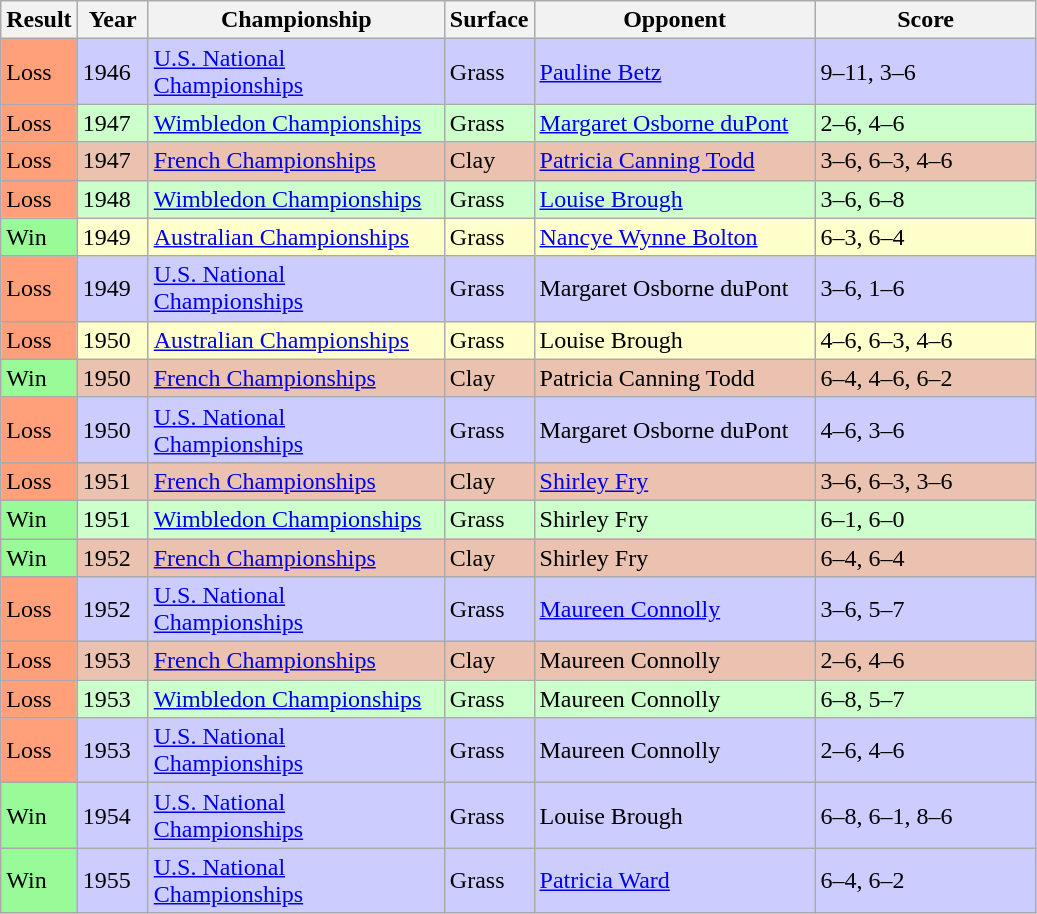<table class='sortable wikitable'>
<tr>
<th style="width:40px">Result</th>
<th style="width:40px">Year</th>
<th style="width:190px">Championship</th>
<th style="width:50px">Surface</th>
<th style="width:180px">Opponent</th>
<th style="width:140px" class="unsortable">Score</th>
</tr>
<tr style="background:#ccf;">
<td style="background:#ffa07a;">Loss</td>
<td>1946</td>
<td><a href='#'>U.S. National Championships</a></td>
<td>Grass</td>
<td> <a href='#'>Pauline Betz</a></td>
<td>9–11, 3–6</td>
</tr>
<tr style="background:#cfc;">
<td style="background:#ffa07a;">Loss</td>
<td>1947</td>
<td><a href='#'>Wimbledon Championships</a></td>
<td>Grass</td>
<td> <a href='#'>Margaret Osborne duPont</a></td>
<td>2–6, 4–6</td>
</tr>
<tr style="background:#ebc2af;">
<td style="background:#ffa07a;">Loss</td>
<td>1947</td>
<td><a href='#'>French Championships</a></td>
<td>Clay</td>
<td> <a href='#'>Patricia Canning Todd</a></td>
<td>3–6, 6–3, 4–6</td>
</tr>
<tr style="background:#cfc;">
<td style="background:#ffa07a;">Loss</td>
<td>1948</td>
<td><a href='#'>Wimbledon Championships</a></td>
<td>Grass</td>
<td> <a href='#'>Louise Brough</a></td>
<td>3–6, 6–8</td>
</tr>
<tr style="background:#ffc;">
<td style="background:#98fb98;">Win</td>
<td>1949</td>
<td><a href='#'>Australian Championships</a></td>
<td>Grass</td>
<td> <a href='#'>Nancye Wynne Bolton</a></td>
<td>6–3, 6–4</td>
</tr>
<tr style="background:#ccf;">
<td style="background:#ffa07a;">Loss</td>
<td>1949</td>
<td><a href='#'>U.S. National Championships</a></td>
<td>Grass</td>
<td> Margaret Osborne duPont</td>
<td>3–6, 1–6</td>
</tr>
<tr style="background:#ffc;">
<td style="background:#ffa07a;">Loss</td>
<td>1950</td>
<td><a href='#'>Australian Championships</a></td>
<td>Grass</td>
<td> Louise Brough</td>
<td>4–6, 6–3, 4–6</td>
</tr>
<tr style="background:#ebc2af;">
<td style="background:#98fb98;">Win</td>
<td>1950</td>
<td><a href='#'>French Championships</a></td>
<td>Clay</td>
<td> Patricia Canning Todd</td>
<td>6–4, 4–6, 6–2</td>
</tr>
<tr style="background:#ccf;">
<td style="background:#ffa07a;">Loss</td>
<td>1950</td>
<td><a href='#'>U.S. National Championships</a></td>
<td>Grass</td>
<td> Margaret Osborne duPont</td>
<td>4–6, 3–6</td>
</tr>
<tr style="background:#ebc2af;">
<td style="background:#ffa07a;">Loss</td>
<td>1951</td>
<td><a href='#'>French Championships</a></td>
<td>Clay</td>
<td> <a href='#'>Shirley Fry</a></td>
<td>3–6, 6–3, 3–6</td>
</tr>
<tr style="background:#cfc;">
<td style="background:#98fb98;">Win</td>
<td>1951</td>
<td><a href='#'>Wimbledon Championships</a></td>
<td>Grass</td>
<td> Shirley Fry</td>
<td>6–1, 6–0</td>
</tr>
<tr style="background:#ebc2af;">
<td style="background:#98fb98;">Win</td>
<td>1952</td>
<td><a href='#'>French Championships</a></td>
<td>Clay</td>
<td> Shirley Fry</td>
<td>6–4, 6–4</td>
</tr>
<tr style="background:#ccf;">
<td style="background:#ffa07a;">Loss</td>
<td>1952</td>
<td><a href='#'>U.S. National Championships</a></td>
<td>Grass</td>
<td> <a href='#'>Maureen Connolly</a></td>
<td>3–6, 5–7</td>
</tr>
<tr style="background:#ebc2af;">
<td style="background:#ffa07a;">Loss</td>
<td>1953</td>
<td><a href='#'>French Championships</a></td>
<td>Clay</td>
<td> Maureen Connolly</td>
<td>2–6, 4–6</td>
</tr>
<tr style="background:#cfc;">
<td style="background:#ffa07a;">Loss</td>
<td>1953</td>
<td><a href='#'>Wimbledon Championships</a></td>
<td>Grass</td>
<td> Maureen Connolly</td>
<td>6–8, 5–7</td>
</tr>
<tr style="background:#ccf;">
<td style="background:#ffa07a;">Loss</td>
<td>1953</td>
<td><a href='#'>U.S. National Championships</a></td>
<td>Grass</td>
<td> Maureen Connolly</td>
<td>2–6, 4–6</td>
</tr>
<tr style="background:#ccf;">
<td style="background:#98fb98;">Win</td>
<td>1954</td>
<td><a href='#'>U.S. National Championships</a></td>
<td>Grass</td>
<td> Louise Brough</td>
<td>6–8, 6–1, 8–6</td>
</tr>
<tr style="background:#ccf;">
<td style="background:#98fb98;">Win</td>
<td>1955</td>
<td><a href='#'>U.S. National Championships</a></td>
<td>Grass</td>
<td> <a href='#'>Patricia Ward</a></td>
<td>6–4, 6–2</td>
</tr>
</table>
